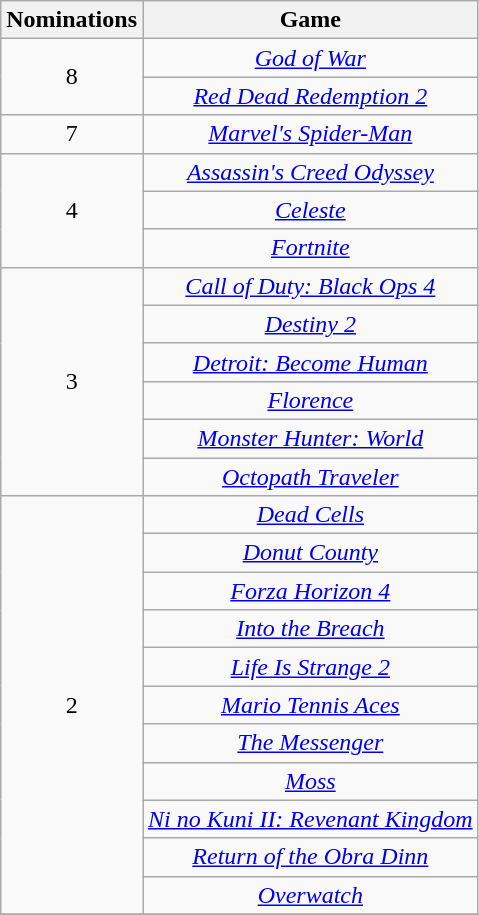<table class="wikitable floatleft" rowspan="2" style="text-align:center;">
<tr>
<th scope="col" style="width:55px;">Nominations</th>
<th scope="col" style="text-align:center;">Game</th>
</tr>
<tr>
<td rowspan="2">8</td>
<td><em><a href='#'>God of War</a></em></td>
</tr>
<tr>
<td><em><a href='#'>Red Dead Redemption 2</a></em></td>
</tr>
<tr>
<td>7</td>
<td><em><a href='#'>Marvel's Spider-Man</a></em></td>
</tr>
<tr>
<td rowspan="3">4</td>
<td><em><a href='#'>Assassin's Creed Odyssey</a></em></td>
</tr>
<tr>
<td><em><a href='#'>Celeste</a></em></td>
</tr>
<tr>
<td><em><a href='#'>Fortnite</a></em></td>
</tr>
<tr>
<td rowspan="6">3</td>
<td><em><a href='#'>Call of Duty: Black Ops 4</a></em></td>
</tr>
<tr>
<td><em><a href='#'>Destiny 2</a></em></td>
</tr>
<tr>
<td><em><a href='#'>Detroit: Become Human</a></em></td>
</tr>
<tr>
<td><em><a href='#'>Florence</a></em></td>
</tr>
<tr>
<td><em><a href='#'>Monster Hunter: World</a></em></td>
</tr>
<tr>
<td><em><a href='#'>Octopath Traveler</a></em></td>
</tr>
<tr>
<td rowspan="11">2</td>
<td><em><a href='#'>Dead Cells</a></em></td>
</tr>
<tr>
<td><em><a href='#'>Donut County</a></em></td>
</tr>
<tr>
<td><em><a href='#'>Forza Horizon 4</a></em></td>
</tr>
<tr>
<td><em><a href='#'>Into the Breach</a></em></td>
</tr>
<tr>
<td><em><a href='#'>Life Is Strange 2</a></em></td>
</tr>
<tr>
<td><em><a href='#'>Mario Tennis Aces</a></em></td>
</tr>
<tr>
<td><em><a href='#'>The Messenger</a></em></td>
</tr>
<tr>
<td><em><a href='#'>Moss</a></em></td>
</tr>
<tr>
<td><em><a href='#'>Ni no Kuni II: Revenant Kingdom</a></em></td>
</tr>
<tr>
<td><em><a href='#'>Return of the Obra Dinn</a></em></td>
</tr>
<tr>
<td><em><a href='#'>Overwatch</a></em></td>
</tr>
<tr>
</tr>
</table>
